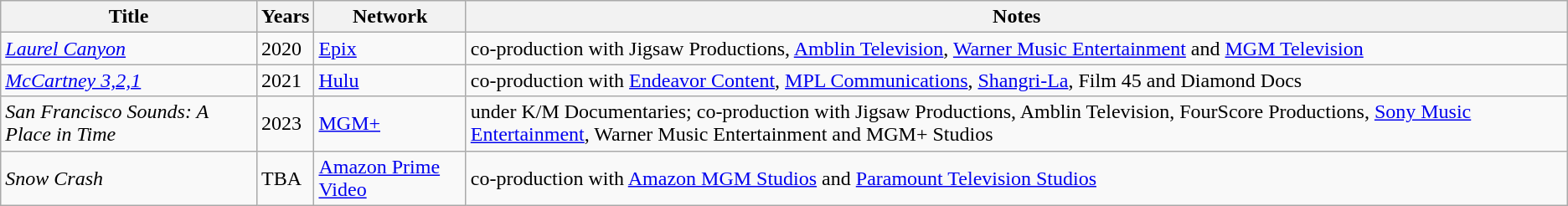<table class="wikitable sortable">
<tr>
<th>Title</th>
<th>Years</th>
<th>Network</th>
<th>Notes</th>
</tr>
<tr>
<td><em><a href='#'>Laurel Canyon</a></em></td>
<td>2020</td>
<td><a href='#'>Epix</a></td>
<td>co-production with Jigsaw Productions, <a href='#'>Amblin Television</a>, <a href='#'>Warner Music Entertainment</a> and <a href='#'>MGM Television</a></td>
</tr>
<tr>
<td><em><a href='#'>McCartney 3,2,1</a></em></td>
<td>2021</td>
<td><a href='#'>Hulu</a></td>
<td>co-production with <a href='#'>Endeavor Content</a>, <a href='#'>MPL Communications</a>, <a href='#'>Shangri-La</a>, Film 45 and Diamond Docs</td>
</tr>
<tr>
<td><em>San Francisco Sounds: A Place in Time</em></td>
<td>2023</td>
<td><a href='#'>MGM+</a></td>
<td>under K/M Documentaries; co-production with Jigsaw Productions, Amblin Television, FourScore Productions, <a href='#'>Sony Music Entertainment</a>, Warner Music Entertainment and MGM+ Studios</td>
</tr>
<tr>
<td><em>Snow Crash</em></td>
<td>TBA</td>
<td><a href='#'>Amazon Prime Video</a></td>
<td>co-production with <a href='#'>Amazon MGM Studios</a> and <a href='#'>Paramount Television Studios</a></td>
</tr>
</table>
